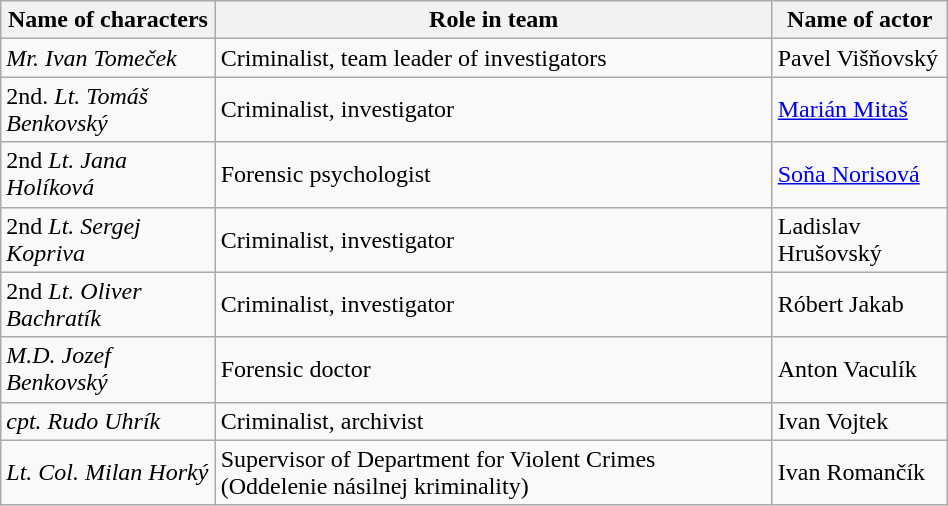<table class="wikitable" width="50%">
<tr>
<th>Name of characters</th>
<th>Role in team</th>
<th>Name of actor</th>
</tr>
<tr>
<td><em>Mr. Ivan Tomeček</em></td>
<td>Criminalist, team leader of investigators</td>
<td>Pavel Višňovský</td>
</tr>
<tr>
<td>2nd. <em>Lt. Tomáš Benkovský</em></td>
<td>Criminalist, investigator</td>
<td><a href='#'>Marián Mitaš</a></td>
</tr>
<tr>
<td>2nd <em>Lt. Jana Holíková</em></td>
<td>Forensic psychologist</td>
<td><a href='#'>Soňa Norisová</a></td>
</tr>
<tr>
<td>2nd <em>Lt. Sergej Kopriva</em></td>
<td>Criminalist, investigator</td>
<td>Ladislav Hrušovský</td>
</tr>
<tr>
<td>2nd <em>Lt. Oliver Bachratík</em></td>
<td>Criminalist, investigator</td>
<td>Róbert Jakab</td>
</tr>
<tr>
<td><em>M.D. Jozef Benkovský</em></td>
<td>Forensic doctor</td>
<td>Anton Vaculík</td>
</tr>
<tr>
<td><em>cpt. Rudo Uhrík</em></td>
<td>Criminalist, archivist</td>
<td>Ivan Vojtek</td>
</tr>
<tr>
<td><em>Lt. Col. Milan Horký</em></td>
<td>Supervisor of Department for Violent Crimes (Oddelenie násilnej kriminality)</td>
<td>Ivan Romančík</td>
</tr>
</table>
